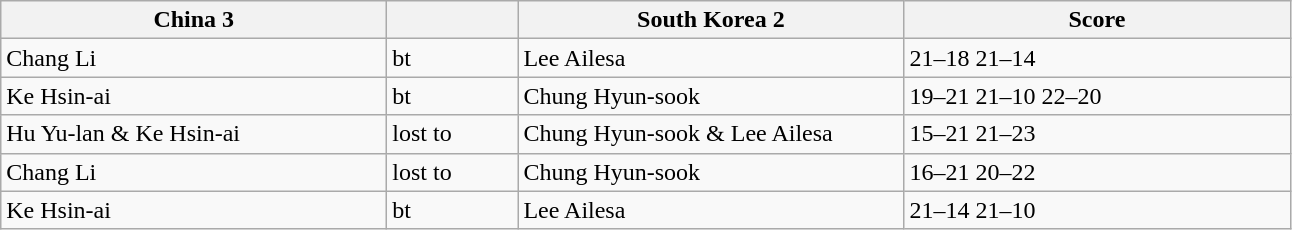<table class="wikitable">
<tr>
<th width=250> China 3</th>
<th width=80></th>
<th width=250> South Korea 2</th>
<th width=250>Score</th>
</tr>
<tr>
<td>Chang Li</td>
<td>bt</td>
<td>Lee Ailesa</td>
<td>21–18 21–14</td>
</tr>
<tr>
<td>Ke Hsin-ai</td>
<td>bt</td>
<td>Chung Hyun-sook</td>
<td>19–21 21–10 22–20</td>
</tr>
<tr>
<td>Hu Yu-lan & Ke Hsin-ai</td>
<td>lost to</td>
<td>Chung Hyun-sook & Lee Ailesa</td>
<td>15–21 21–23</td>
</tr>
<tr>
<td>Chang Li</td>
<td>lost to</td>
<td>Chung Hyun-sook</td>
<td>16–21 20–22</td>
</tr>
<tr>
<td>Ke Hsin-ai</td>
<td>bt</td>
<td>Lee Ailesa</td>
<td>21–14 21–10</td>
</tr>
</table>
